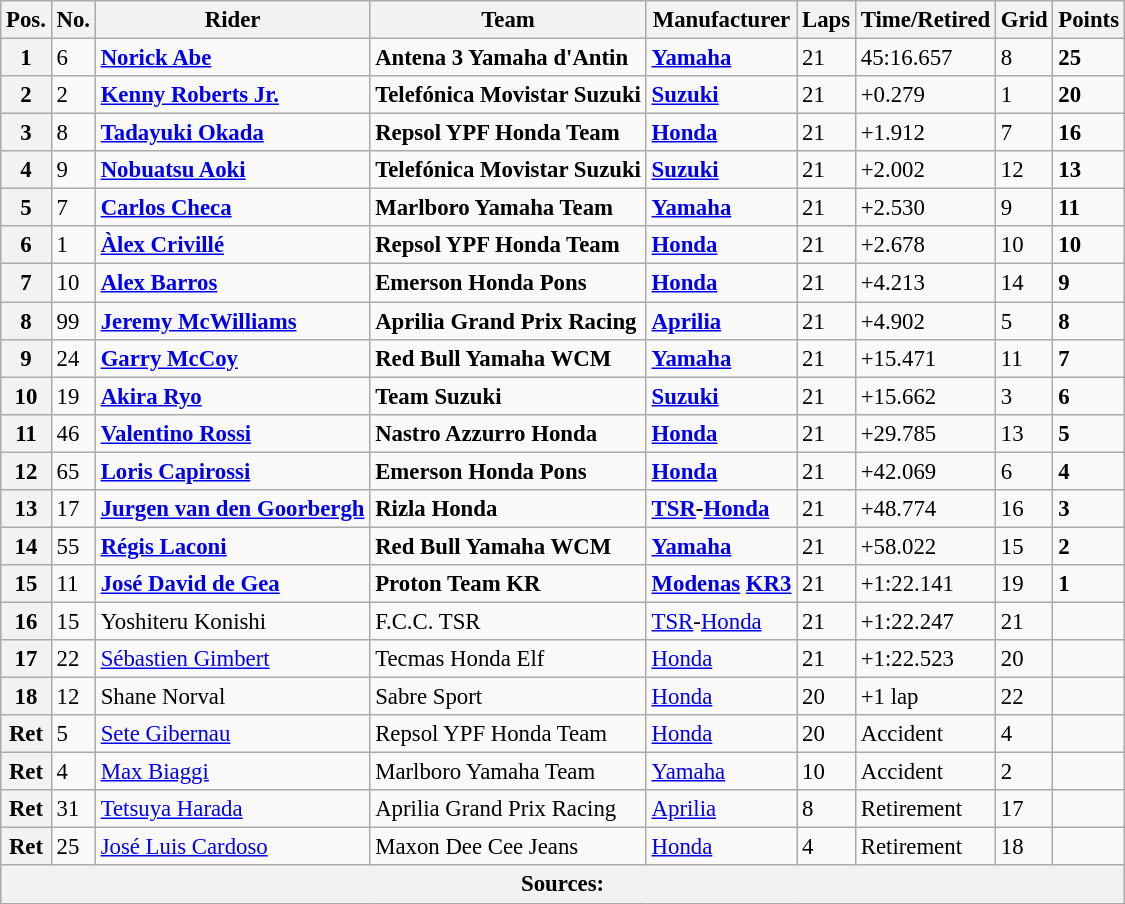<table class="wikitable" style="font-size: 95%;">
<tr>
<th>Pos.</th>
<th>No.</th>
<th>Rider</th>
<th>Team</th>
<th>Manufacturer</th>
<th>Laps</th>
<th>Time/Retired</th>
<th>Grid</th>
<th>Points</th>
</tr>
<tr>
<th>1</th>
<td>6</td>
<td> <strong><a href='#'>Norick Abe</a></strong></td>
<td><strong>Antena 3 Yamaha d'Antin</strong></td>
<td><strong><a href='#'>Yamaha</a></strong></td>
<td>21</td>
<td>45:16.657</td>
<td>8</td>
<td><strong>25</strong></td>
</tr>
<tr>
<th>2</th>
<td>2</td>
<td> <strong><a href='#'>Kenny Roberts Jr.</a></strong></td>
<td><strong>Telefónica Movistar Suzuki</strong></td>
<td><strong><a href='#'>Suzuki</a></strong></td>
<td>21</td>
<td>+0.279</td>
<td>1</td>
<td><strong>20</strong></td>
</tr>
<tr>
<th>3</th>
<td>8</td>
<td> <strong><a href='#'>Tadayuki Okada</a></strong></td>
<td><strong>Repsol YPF Honda Team</strong></td>
<td><strong><a href='#'>Honda</a></strong></td>
<td>21</td>
<td>+1.912</td>
<td>7</td>
<td><strong>16</strong></td>
</tr>
<tr>
<th>4</th>
<td>9</td>
<td> <strong><a href='#'>Nobuatsu Aoki</a></strong></td>
<td><strong>Telefónica Movistar Suzuki</strong></td>
<td><strong><a href='#'>Suzuki</a></strong></td>
<td>21</td>
<td>+2.002</td>
<td>12</td>
<td><strong>13</strong></td>
</tr>
<tr>
<th>5</th>
<td>7</td>
<td> <strong><a href='#'>Carlos Checa</a></strong></td>
<td><strong>Marlboro Yamaha Team</strong></td>
<td><strong><a href='#'>Yamaha</a></strong></td>
<td>21</td>
<td>+2.530</td>
<td>9</td>
<td><strong>11</strong></td>
</tr>
<tr>
<th>6</th>
<td>1</td>
<td> <strong><a href='#'>Àlex Crivillé</a></strong></td>
<td><strong>Repsol YPF Honda Team</strong></td>
<td><strong><a href='#'>Honda</a></strong></td>
<td>21</td>
<td>+2.678</td>
<td>10</td>
<td><strong>10</strong></td>
</tr>
<tr>
<th>7</th>
<td>10</td>
<td> <strong><a href='#'>Alex Barros</a></strong></td>
<td><strong>Emerson Honda Pons</strong></td>
<td><strong><a href='#'>Honda</a></strong></td>
<td>21</td>
<td>+4.213</td>
<td>14</td>
<td><strong>9</strong></td>
</tr>
<tr>
<th>8</th>
<td>99</td>
<td> <strong><a href='#'>Jeremy McWilliams</a></strong></td>
<td><strong>Aprilia Grand Prix Racing</strong></td>
<td><strong><a href='#'>Aprilia</a></strong></td>
<td>21</td>
<td>+4.902</td>
<td>5</td>
<td><strong>8</strong></td>
</tr>
<tr>
<th>9</th>
<td>24</td>
<td> <strong><a href='#'>Garry McCoy</a></strong></td>
<td><strong>Red Bull Yamaha WCM</strong></td>
<td><strong><a href='#'>Yamaha</a></strong></td>
<td>21</td>
<td>+15.471</td>
<td>11</td>
<td><strong>7</strong></td>
</tr>
<tr>
<th>10</th>
<td>19</td>
<td> <strong><a href='#'>Akira Ryo</a></strong></td>
<td><strong>Team Suzuki</strong></td>
<td><strong><a href='#'>Suzuki</a></strong></td>
<td>21</td>
<td>+15.662</td>
<td>3</td>
<td><strong>6</strong></td>
</tr>
<tr>
<th>11</th>
<td>46</td>
<td> <strong><a href='#'>Valentino Rossi</a></strong></td>
<td><strong>Nastro Azzurro Honda</strong></td>
<td><strong><a href='#'>Honda</a></strong></td>
<td>21</td>
<td>+29.785</td>
<td>13</td>
<td><strong>5</strong></td>
</tr>
<tr>
<th>12</th>
<td>65</td>
<td> <strong><a href='#'>Loris Capirossi</a></strong></td>
<td><strong>Emerson Honda Pons</strong></td>
<td><strong><a href='#'>Honda</a></strong></td>
<td>21</td>
<td>+42.069</td>
<td>6</td>
<td><strong>4</strong></td>
</tr>
<tr>
<th>13</th>
<td>17</td>
<td> <strong><a href='#'>Jurgen van den Goorbergh</a></strong></td>
<td><strong>Rizla Honda</strong></td>
<td><strong><a href='#'>TSR</a>-<a href='#'>Honda</a></strong></td>
<td>21</td>
<td>+48.774</td>
<td>16</td>
<td><strong>3</strong></td>
</tr>
<tr>
<th>14</th>
<td>55</td>
<td> <strong><a href='#'>Régis Laconi</a></strong></td>
<td><strong>Red Bull Yamaha WCM</strong></td>
<td><strong><a href='#'>Yamaha</a></strong></td>
<td>21</td>
<td>+58.022</td>
<td>15</td>
<td><strong>2</strong></td>
</tr>
<tr>
<th>15</th>
<td>11</td>
<td> <strong><a href='#'>José David de Gea</a></strong></td>
<td><strong>Proton Team KR</strong></td>
<td><strong><a href='#'>Modenas</a> <a href='#'>KR3</a></strong></td>
<td>21</td>
<td>+1:22.141</td>
<td>19</td>
<td><strong>1</strong></td>
</tr>
<tr>
<th>16</th>
<td>15</td>
<td> Yoshiteru Konishi</td>
<td>F.C.C. TSR</td>
<td><a href='#'>TSR</a>-<a href='#'>Honda</a></td>
<td>21</td>
<td>+1:22.247</td>
<td>21</td>
<td></td>
</tr>
<tr>
<th>17</th>
<td>22</td>
<td> <a href='#'>Sébastien Gimbert</a></td>
<td>Tecmas Honda Elf</td>
<td><a href='#'>Honda</a></td>
<td>21</td>
<td>+1:22.523</td>
<td>20</td>
<td></td>
</tr>
<tr>
<th>18</th>
<td>12</td>
<td> Shane Norval</td>
<td>Sabre Sport</td>
<td><a href='#'>Honda</a></td>
<td>20</td>
<td>+1 lap</td>
<td>22</td>
<td></td>
</tr>
<tr>
<th>Ret</th>
<td>5</td>
<td> <a href='#'>Sete Gibernau</a></td>
<td>Repsol YPF Honda Team</td>
<td><a href='#'>Honda</a></td>
<td>20</td>
<td>Accident</td>
<td>4</td>
<td></td>
</tr>
<tr>
<th>Ret</th>
<td>4</td>
<td> <a href='#'>Max Biaggi</a></td>
<td>Marlboro Yamaha Team</td>
<td><a href='#'>Yamaha</a></td>
<td>10</td>
<td>Accident</td>
<td>2</td>
<td></td>
</tr>
<tr>
<th>Ret</th>
<td>31</td>
<td> <a href='#'>Tetsuya Harada</a></td>
<td>Aprilia Grand Prix Racing</td>
<td><a href='#'>Aprilia</a></td>
<td>8</td>
<td>Retirement</td>
<td>17</td>
<td></td>
</tr>
<tr>
<th>Ret</th>
<td>25</td>
<td> <a href='#'>José Luis Cardoso</a></td>
<td>Maxon Dee Cee Jeans</td>
<td><a href='#'>Honda</a></td>
<td>4</td>
<td>Retirement</td>
<td>18</td>
<td></td>
</tr>
<tr>
<th colspan=9>Sources: </th>
</tr>
</table>
